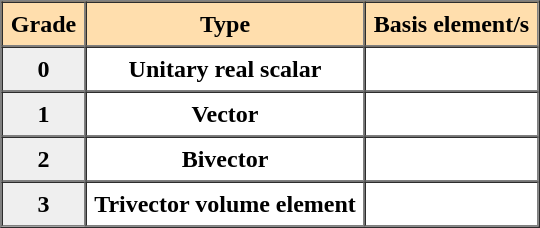<table border="1" cellpadding="5" cellspacing="0" align="center">
<tr>
<th style="background:#ffdead;">Grade</th>
<th style="background:#ffdead;">Type</th>
<th style="background:#ffdead;">Basis element/s</th>
</tr>
<tr>
<th style="background:#efefef;">0</th>
<th>Unitary real scalar</th>
<th></th>
</tr>
<tr>
<th style="background:#efefef;">1</th>
<th>Vector</th>
<th></th>
</tr>
<tr>
<th style="background:#efefef;">2</th>
<th>Bivector</th>
<th></th>
</tr>
<tr>
<th style="background:#efefef;">3</th>
<th>Trivector volume element</th>
<th></th>
</tr>
</table>
